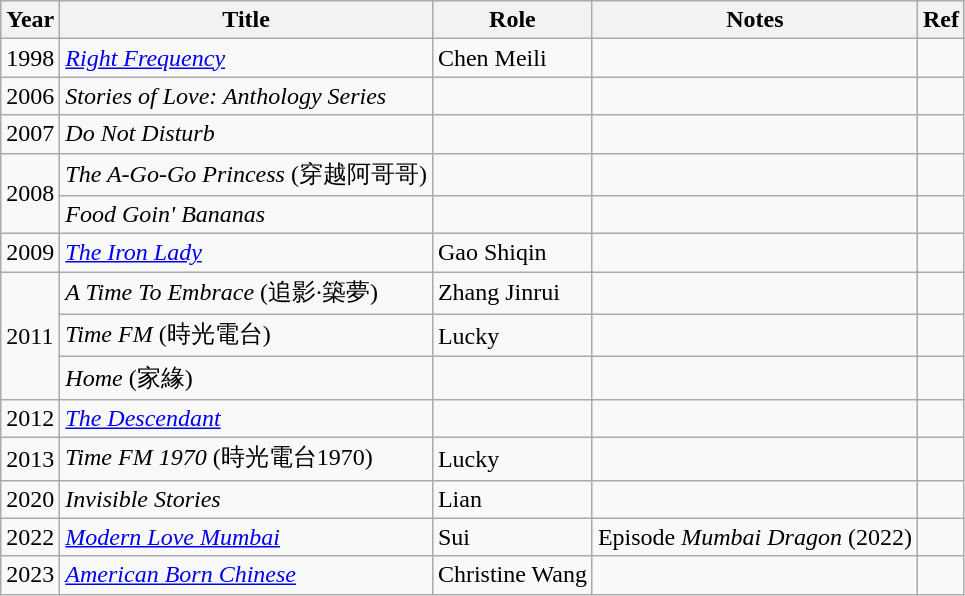<table class="wikitable sortable">
<tr>
<th>Year</th>
<th>Title</th>
<th>Role</th>
<th class="unsortable">Notes</th>
<th class="unsortable">Ref</th>
</tr>
<tr>
<td>1998</td>
<td><em><a href='#'>Right Frequency</a></em></td>
<td>Chen Meili</td>
<td></td>
<td></td>
</tr>
<tr>
<td>2006</td>
<td><em>Stories of Love: Anthology Series</em></td>
<td></td>
<td></td>
<td></td>
</tr>
<tr>
<td>2007</td>
<td><em>Do Not Disturb</em></td>
<td></td>
<td></td>
<td></td>
</tr>
<tr>
<td rowspan="2">2008</td>
<td><em>The A-Go-Go Princess</em> (穿越阿哥哥)</td>
<td></td>
<td></td>
<td></td>
</tr>
<tr>
<td><em>Food Goin' Bananas</em></td>
<td></td>
<td></td>
<td></td>
</tr>
<tr>
<td>2009</td>
<td><em><a href='#'>The Iron Lady</a></em></td>
<td>Gao Shiqin</td>
<td></td>
<td></td>
</tr>
<tr>
<td rowspan="3">2011</td>
<td><em>A Time To Embrace</em> (追影·築夢)</td>
<td>Zhang Jinrui</td>
<td></td>
<td></td>
</tr>
<tr>
<td><em>Time FM</em> (時光電台)</td>
<td>Lucky</td>
<td></td>
<td></td>
</tr>
<tr>
<td><em>Home</em> (家緣)</td>
<td></td>
<td></td>
<td></td>
</tr>
<tr>
<td>2012</td>
<td><em><a href='#'>The Descendant</a></em></td>
<td></td>
<td></td>
<td></td>
</tr>
<tr>
<td>2013</td>
<td><em>Time FM 1970</em> (時光電台1970)</td>
<td>Lucky</td>
<td></td>
<td></td>
</tr>
<tr>
<td>2020</td>
<td><em>Invisible Stories</em></td>
<td>Lian</td>
<td></td>
<td></td>
</tr>
<tr>
<td>2022</td>
<td><em><a href='#'>Modern Love Mumbai</a></em></td>
<td>Sui</td>
<td>Episode <em>Mumbai Dragon</em> (2022)</td>
<td></td>
</tr>
<tr>
<td>2023</td>
<td><em><a href='#'>American Born Chinese</a></em></td>
<td>Christine Wang</td>
<td></td>
<td></td>
</tr>
</table>
